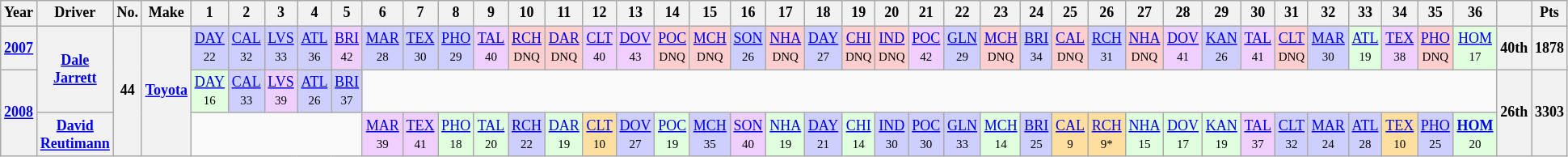<table class="wikitable" style="text-align:center; font-size:75%">
<tr>
<th>Year</th>
<th>Driver</th>
<th>No.</th>
<th>Make</th>
<th>1</th>
<th>2</th>
<th>3</th>
<th>4</th>
<th>5</th>
<th>6</th>
<th>7</th>
<th>8</th>
<th>9</th>
<th>10</th>
<th>11</th>
<th>12</th>
<th>13</th>
<th>14</th>
<th>15</th>
<th>16</th>
<th>17</th>
<th>18</th>
<th>19</th>
<th>20</th>
<th>21</th>
<th>22</th>
<th>23</th>
<th>24</th>
<th>25</th>
<th>26</th>
<th>27</th>
<th>28</th>
<th>29</th>
<th>30</th>
<th>31</th>
<th>32</th>
<th>33</th>
<th>34</th>
<th>35</th>
<th>36</th>
<th></th>
<th>Pts</th>
</tr>
<tr>
<th><a href='#'>2007</a></th>
<th rowspan=2><a href='#'>Dale Jarrett</a></th>
<th rowspan=3>44</th>
<th rowspan=3><a href='#'>Toyota</a></th>
<td style="background:#CFCFFF;"><a href='#'>DAY</a><br><small>22</small></td>
<td style="background:#CFCFFF;"><a href='#'>CAL</a><br><small>32</small></td>
<td style="background:#CFCFFF;"><a href='#'>LVS</a><br><small>33</small></td>
<td style="background:#CFCFFF;"><a href='#'>ATL</a><br><small>36</small></td>
<td style="background:#EFCFFF;"><a href='#'>BRI</a><br><small>42</small></td>
<td style="background:#CFCFFF;"><a href='#'>MAR</a><br><small>28</small></td>
<td style="background:#CFCFFF;"><a href='#'>TEX</a><br><small>30</small></td>
<td style="background:#CFCFFF;"><a href='#'>PHO</a><br><small>29</small></td>
<td style="background:#EFCFFF;"><a href='#'>TAL</a><br><small>40</small></td>
<td style="background:#FFCFCF;"><a href='#'>RCH</a><br><small>DNQ</small></td>
<td style="background:#FFCFCF;"><a href='#'>DAR</a><br><small>DNQ</small></td>
<td style="background:#EFCFFF;"><a href='#'>CLT</a><br><small>40</small></td>
<td style="background:#EFCFFF;"><a href='#'>DOV</a><br><small>43</small></td>
<td style="background:#FFCFCF;"><a href='#'>POC</a><br><small>DNQ</small></td>
<td style="background:#FFCFCF;"><a href='#'>MCH</a><br><small>DNQ</small></td>
<td style="background:#CFCFFF;"><a href='#'>SON</a><br><small>26</small></td>
<td style="background:#FFCFCF;"><a href='#'>NHA</a><br><small>DNQ</small></td>
<td style="background:#CFCFFF;"><a href='#'>DAY</a><br><small>27</small></td>
<td style="background:#FFCFCF;"><a href='#'>CHI</a><br><small>DNQ</small></td>
<td style="background:#FFCFCF;"><a href='#'>IND</a><br><small>DNQ</small></td>
<td style="background:#EFCFFF;"><a href='#'>POC</a><br><small>42</small></td>
<td style="background:#CFCFFF;"><a href='#'>GLN</a><br><small>29</small></td>
<td style="background:#FFCFCF;"><a href='#'>MCH</a><br><small>DNQ</small></td>
<td style="background:#CFCFFF;"><a href='#'>BRI</a><br><small>34</small></td>
<td style="background:#FFCFCF;"><a href='#'>CAL</a><br><small>DNQ</small></td>
<td style="background:#CFCFFF;"><a href='#'>RCH</a><br><small>31</small></td>
<td style="background:#FFCFCF;"><a href='#'>NHA</a><br><small>DNQ</small></td>
<td style="background:#EFCFFF;"><a href='#'>DOV</a><br><small>41</small></td>
<td style="background:#CFCFFF;"><a href='#'>KAN</a><br><small>26</small></td>
<td style="background:#EFCFFF;"><a href='#'>TAL</a><br><small>41</small></td>
<td style="background:#FFCFCF;"><a href='#'>CLT</a><br><small>DNQ</small></td>
<td style="background:#CFCFFF;"><a href='#'>MAR</a><br><small>30</small></td>
<td style="background:#DFFFDF;"><a href='#'>ATL</a><br><small>19</small></td>
<td style="background:#EFCFFF;"><a href='#'>TEX</a><br><small>38</small></td>
<td style="background:#FFCFCF;"><a href='#'>PHO</a><br><small>DNQ</small></td>
<td style="background:#DFFFDF;"><a href='#'>HOM</a><br><small>17</small></td>
<th>40th</th>
<th>1878</th>
</tr>
<tr>
<th rowspan=2><a href='#'>2008</a></th>
<td style="background:#DFFFDF;"><a href='#'>DAY</a><br><small>16</small></td>
<td style="background:#CFCFFF;"><a href='#'>CAL</a><br><small>33</small></td>
<td style="background:#EFCFFF;"><a href='#'>LVS</a><br><small>39</small></td>
<td style="background:#CFCFFF;"><a href='#'>ATL</a><br><small>26</small></td>
<td style="background:#CFCFFF;"><a href='#'>BRI</a><br><small>37</small></td>
<td colspan=31></td>
<th rowspan=2>26th</th>
<th rowspan=2>3303</th>
</tr>
<tr>
<th><a href='#'>David Reutimann</a></th>
<td colspan=5></td>
<td style="background:#EFCFFF;"><a href='#'>MAR</a><br><small>39</small></td>
<td style="background:#EFCFFF;"><a href='#'>TEX</a><br><small>41</small></td>
<td style="background:#DFFFDF;"><a href='#'>PHO</a><br><small>18</small></td>
<td style="background:#DFFFDF;"><a href='#'>TAL</a><br><small>20</small></td>
<td style="background:#CFCFFF;"><a href='#'>RCH</a><br><small>22</small></td>
<td style="background:#DFFFDF;"><a href='#'>DAR</a><br><small>19</small></td>
<td style="background:#FFDF9F;"><a href='#'>CLT</a><br><small>10</small></td>
<td style="background:#CFCFFF;"><a href='#'>DOV</a><br><small>27</small></td>
<td style="background:#DFFFDF;"><a href='#'>POC</a><br><small>19</small></td>
<td style="background:#CFCFFF;"><a href='#'>MCH</a><br><small>35</small></td>
<td style="background:#EFCFFF;"><a href='#'>SON</a><br><small>40</small></td>
<td style="background:#DFFFDF;"><a href='#'>NHA</a><br><small>19</small></td>
<td style="background:#CFCFFF;"><a href='#'>DAY</a><br><small>21</small></td>
<td style="background:#DFFFDF;"><a href='#'>CHI</a><br><small>14</small></td>
<td style="background:#CFCFFF;"><a href='#'>IND</a><br><small>30</small></td>
<td style="background:#CFCFFF;"><a href='#'>POC</a><br><small>30</small></td>
<td style="background:#CFCFFF;"><a href='#'>GLN</a><br><small>33</small></td>
<td style="background:#DFFFDF;"><a href='#'>MCH</a><br><small>14</small></td>
<td style="background:#CFCFFF;"><a href='#'>BRI</a><br><small>25</small></td>
<td style="background:#FFDF9F;"><a href='#'>CAL</a><br><small>9</small></td>
<td style="background:#FFDF9F;"><a href='#'>RCH</a><br><small>9*</small></td>
<td style="background:#DFFFDF;"><a href='#'>NHA</a><br><small>15</small></td>
<td style="background:#DFFFDF;"><a href='#'>DOV</a><br><small>17</small></td>
<td style="background:#DFFFDF;"><a href='#'>KAN</a><br><small>19</small></td>
<td style="background:#EFCFFF;"><a href='#'>TAL</a><br><small>37</small></td>
<td style="background:#CFCFFF;"><a href='#'>CLT</a><br><small>32</small></td>
<td style="background:#CFCFFF;"><a href='#'>MAR</a><br><small>24</small></td>
<td style="background:#CFCFFF;"><a href='#'>ATL</a><br><small>28</small></td>
<td style="background:#FFDF9F;"><a href='#'>TEX</a><br><small>10</small></td>
<td style="background:#CFCFFF;"><a href='#'>PHO</a><br><small>25</small></td>
<td style="background:#DFFFDF;"><strong><a href='#'>HOM</a></strong><br><small>20</small></td>
</tr>
</table>
